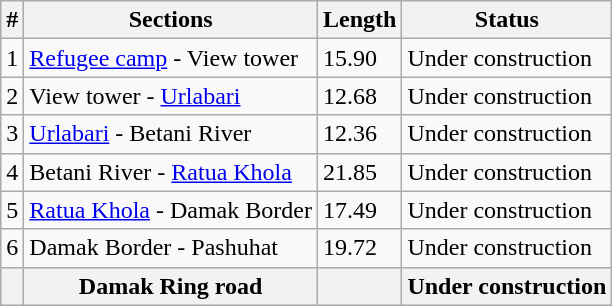<table class="wikitable">
<tr>
<th>#</th>
<th>Sections</th>
<th>Length</th>
<th>Status</th>
</tr>
<tr>
<td>1</td>
<td><a href='#'>Refugee camp</a> - View tower</td>
<td>15.90</td>
<td>Under construction</td>
</tr>
<tr>
<td>2</td>
<td>View tower - <a href='#'>Urlabari</a></td>
<td>12.68</td>
<td>Under construction</td>
</tr>
<tr>
<td>3</td>
<td><a href='#'>Urlabari</a> - Betani River</td>
<td>12.36</td>
<td>Under construction</td>
</tr>
<tr>
<td>4</td>
<td>Betani River - <a href='#'>Ratua Khola</a></td>
<td>21.85</td>
<td>Under construction</td>
</tr>
<tr>
<td>5</td>
<td><a href='#'>Ratua Khola</a> - Damak Border</td>
<td>17.49</td>
<td>Under construction</td>
</tr>
<tr>
<td>6</td>
<td>Damak Border - Pashuhat</td>
<td>19.72</td>
<td>Under construction</td>
</tr>
<tr>
<th></th>
<th>Damak Ring road</th>
<th></th>
<th>Under construction</th>
</tr>
</table>
